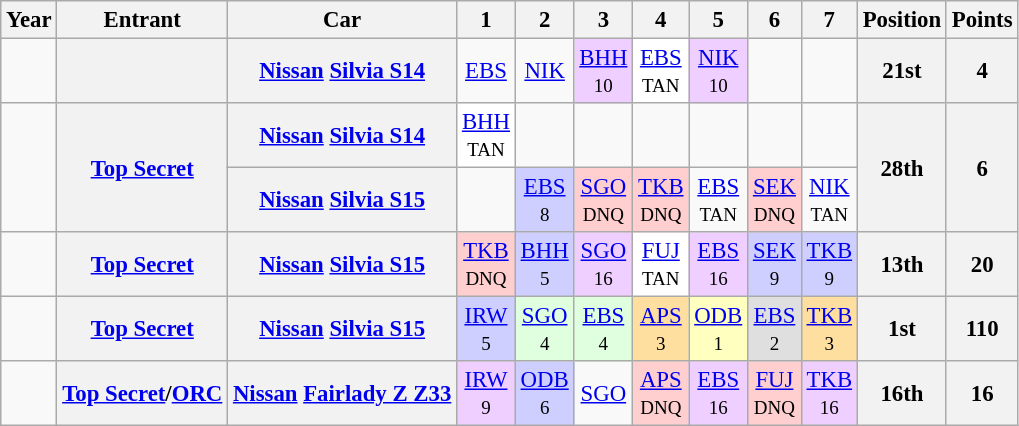<table class="wikitable" style="text-align:center; font-size:95%">
<tr>
<th>Year</th>
<th>Entrant</th>
<th>Car</th>
<th>1</th>
<th>2</th>
<th>3</th>
<th>4</th>
<th>5</th>
<th>6</th>
<th>7</th>
<th>Position</th>
<th>Points</th>
</tr>
<tr>
<td></td>
<th></th>
<th><a href='#'>Nissan</a> <a href='#'>Silvia S14</a></th>
<td><a href='#'>EBS</a><br><small></small></td>
<td><a href='#'>NIK</a><br><small></small></td>
<td style="background:#EFCFFF;"><a href='#'>BHH</a><br><small>10</small></td>
<td style="background:#FFFFFF;"><a href='#'>EBS</a><br><small>TAN</small></td>
<td style="background:#EFCFFF;"><a href='#'>NIK</a><br><small>10</small></td>
<td></td>
<td></td>
<th>21st</th>
<th>4</th>
</tr>
<tr>
<td rowspan="2"></td>
<th rowspan="2"><a href='#'>Top Secret</a></th>
<th><a href='#'>Nissan</a> <a href='#'>Silvia S14</a></th>
<td style="background:#FFFFFF;"><a href='#'>BHH</a><br><small>TAN</small></td>
<td></td>
<td></td>
<td></td>
<td></td>
<td></td>
<td></td>
<th rowspan="2">28th</th>
<th rowspan="2">6</th>
</tr>
<tr>
<th><a href='#'>Nissan</a> <a href='#'>Silvia S15</a></th>
<td></td>
<td style="background:#CFCFFF;"><a href='#'>EBS</a><br><small>8</small></td>
<td style="background:#FFCFCF;"><a href='#'>SGO</a><br><small>DNQ</small></td>
<td style="background:#FFCFCF;"><a href='#'>TKB</a><br><small>DNQ</small></td>
<td><a href='#'>EBS</a><br><small>TAN</small></td>
<td style="background:#FFCFCF;"><a href='#'>SEK</a><br><small>DNQ</small></td>
<td><a href='#'>NIK</a><br><small>TAN</small></td>
</tr>
<tr>
<td></td>
<th><a href='#'>Top Secret</a></th>
<th><a href='#'>Nissan</a> <a href='#'>Silvia S15</a></th>
<td style="background:#FFCFCF;"><a href='#'>TKB</a><br><small>DNQ</small></td>
<td style="background:#CFCFFF;"><a href='#'>BHH</a><br><small>5</small></td>
<td style="background:#EFCFFF;"><a href='#'>SGO</a><br><small>16</small></td>
<td style="background:#FFFFFF;"><a href='#'>FUJ</a><br><small>TAN</small></td>
<td style="background:#EFCFFF;"><a href='#'>EBS</a><br><small>16</small></td>
<td style="background:#CFCFFF;"><a href='#'>SEK</a><br><small>9</small></td>
<td style="background:#CFCFFF;"><a href='#'>TKB</a><br><small>9</small></td>
<th>13th</th>
<th>20</th>
</tr>
<tr>
<td></td>
<th><a href='#'>Top Secret</a></th>
<th><a href='#'>Nissan</a> <a href='#'>Silvia S15</a></th>
<td style="background:#CFCFFF;"><a href='#'>IRW</a><br><small>5</small></td>
<td style="background:#DFFFDF;"><a href='#'>SGO</a><br><small>4</small></td>
<td style="background:#DFFFDF;"><a href='#'>EBS</a><br><small>4</small></td>
<td style="background:#FFDF9F;"><a href='#'>APS</a><br><small>3</small></td>
<td style="background:#FFFFBF;"><a href='#'>ODB</a><br><small>1</small></td>
<td style="background:#DFDFDF;"><a href='#'>EBS</a><br><small>2</small></td>
<td style="background:#FFDF9F;"><a href='#'>TKB</a><br><small>3</small></td>
<th>1st</th>
<th>110</th>
</tr>
<tr>
<td></td>
<th><a href='#'>Top Secret</a>/<a href='#'>ORC</a></th>
<th><a href='#'>Nissan</a> <a href='#'>Fairlady Z Z33</a></th>
<td style="background:#EFCFFF;"><a href='#'>IRW</a><br><small>9</small></td>
<td style="background:#CFCFFF;"><a href='#'>ODB</a><br><small>6</small></td>
<td><a href='#'>SGO</a><br><small></small></td>
<td style="background:#FFCFCF;"><a href='#'>APS</a><br><small>DNQ</small></td>
<td style="background:#EFCFFF;"><a href='#'>EBS</a><br><small>16</small></td>
<td style="background:#FFCFCF;"><a href='#'>FUJ</a><br><small>DNQ</small></td>
<td style="background:#EFCFFF;"><a href='#'>TKB</a><br><small>16</small></td>
<th>16th</th>
<th>16</th>
</tr>
</table>
